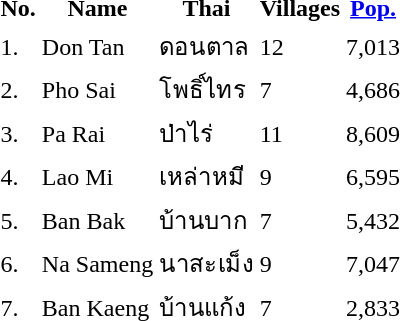<table>
<tr>
<th>No.</th>
<th>Name</th>
<th>Thai</th>
<th>Villages</th>
<th><a href='#'>Pop.</a></th>
</tr>
<tr>
<td>1.</td>
<td>Don Tan</td>
<td>ดอนตาล</td>
<td>12</td>
<td>7,013</td>
</tr>
<tr>
<td>2.</td>
<td>Pho Sai</td>
<td>โพธิ์ไทร</td>
<td>7</td>
<td>4,686</td>
</tr>
<tr>
<td>3.</td>
<td>Pa Rai</td>
<td>ป่าไร่</td>
<td>11</td>
<td>8,609</td>
</tr>
<tr>
<td>4.</td>
<td>Lao Mi</td>
<td>เหล่าหมี</td>
<td>9</td>
<td>6,595</td>
</tr>
<tr>
<td>5.</td>
<td>Ban Bak</td>
<td>บ้านบาก</td>
<td>7</td>
<td>5,432</td>
</tr>
<tr>
<td>6.</td>
<td>Na Sameng</td>
<td>นาสะเม็ง</td>
<td>9</td>
<td>7,047</td>
</tr>
<tr>
<td>7.</td>
<td>Ban Kaeng</td>
<td>บ้านแก้ง</td>
<td>7</td>
<td>2,833</td>
</tr>
</table>
